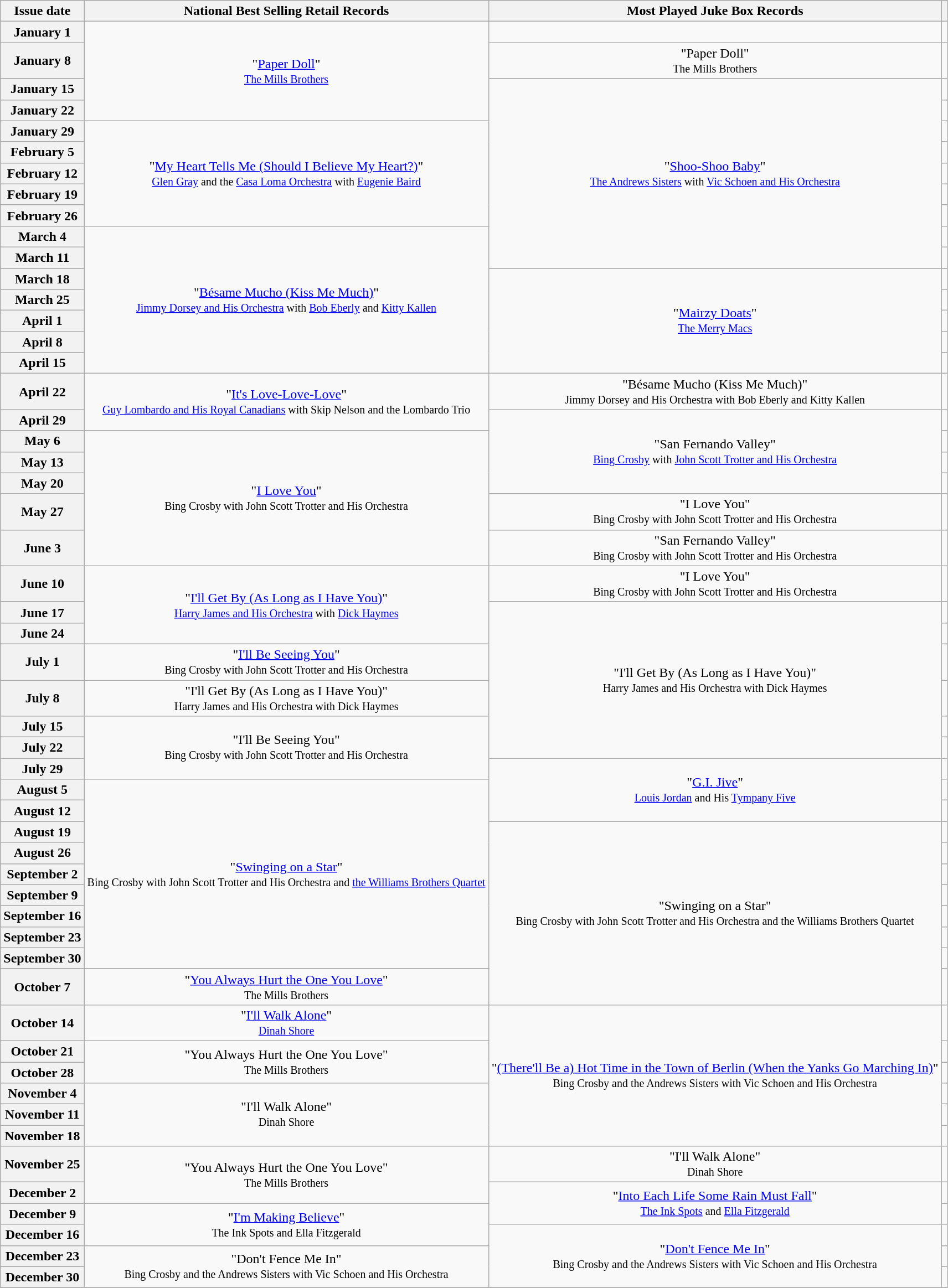<table class="wikitable plainrowheaders">
<tr>
<th>Issue date</th>
<th>National Best Selling Retail Records</th>
<th>Most Played Juke Box Records</th>
<th></th>
</tr>
<tr>
<th scope="row">January 1</th>
<td style="text-align: center;" rowspan="4">"<a href='#'>Paper Doll</a>"<br><small><a href='#'>The Mills Brothers</a></small></td>
<td></td>
<td style="text-align: center;"></td>
</tr>
<tr>
<th scope="row">January 8</th>
<td style="text-align: center">"Paper Doll"<br><small>The Mills Brothers</small></td>
<td style="text-align: center;"></td>
</tr>
<tr>
<th scope="row">January 15</th>
<td style="text-align: center;" rowspan="9">"<a href='#'>Shoo-Shoo Baby</a>"<br><small><a href='#'>The Andrews Sisters</a> with <a href='#'>Vic Schoen and His Orchestra</a></small></td>
<td style="text-align: center;"></td>
</tr>
<tr>
<th scope="row">January 22</th>
<td style="text-align: center;"></td>
</tr>
<tr>
<th scope="row">January 29</th>
<td style="text-align: center;" rowspan="5">"<a href='#'>My Heart Tells Me (Should I Believe My Heart?)</a>"<br><small><a href='#'>Glen Gray</a> and the <a href='#'>Casa Loma Orchestra</a> with <a href='#'>Eugenie Baird</a></small></td>
<td style="text-align: center;"></td>
</tr>
<tr>
<th scope="row">February 5</th>
<td style="text-align: center;"></td>
</tr>
<tr>
<th scope="row">February 12</th>
<td style="text-align: center;"></td>
</tr>
<tr>
<th scope="row">February 19</th>
<td style="text-align: center;"></td>
</tr>
<tr>
<th scope="row">February 26</th>
<td style="text-align: center;"></td>
</tr>
<tr>
<th scope="row">March 4</th>
<td style="text-align: center;" rowspan="7">"<a href='#'>Bésame Mucho (Kiss Me Much)</a>"<br><small><a href='#'>Jimmy Dorsey and His Orchestra</a> with <a href='#'>Bob Eberly</a> and <a href='#'>Kitty Kallen</a></small></td>
<td style="text-align: center;"></td>
</tr>
<tr>
<th scope="row">March 11</th>
<td style="text-align: center;"></td>
</tr>
<tr>
<th scope="row">March 18</th>
<td style="text-align: center;" rowspan="5">"<a href='#'>Mairzy Doats</a>"<br><small><a href='#'>The Merry Macs</a></small></td>
<td style="text-align: center;"></td>
</tr>
<tr>
<th scope="row">March 25</th>
<td style="text-align: center;"></td>
</tr>
<tr>
<th scope="row">April 1</th>
<td style="text-align: center;"></td>
</tr>
<tr>
<th scope="row">April 8</th>
<td style="text-align: center;"></td>
</tr>
<tr>
<th scope="row">April 15</th>
<td style="text-align: center;"></td>
</tr>
<tr>
<th scope="row">April 22</th>
<td style="text-align: center;" rowspan="2">"<a href='#'>It's Love-Love-Love</a>"<br><small><a href='#'>Guy Lombardo and His Royal Canadians</a> with Skip Nelson and the Lombardo Trio</small></td>
<td style="text-align: center;">"Bésame Mucho (Kiss Me Much)"<br><small>Jimmy Dorsey and His Orchestra with Bob Eberly and Kitty Kallen</small></td>
<td style="text-align: center;"></td>
</tr>
<tr>
<th scope="row">April 29</th>
<td style="text-align: center;" rowspan="4">"San Fernando Valley"<br><small><a href='#'>Bing Crosby</a> with <a href='#'>John Scott Trotter and His Orchestra</a></small></td>
<td style="text-align: center;"></td>
</tr>
<tr>
<th scope="row">May 6</th>
<td style="text-align: center;" rowspan="5">"<a href='#'>I Love You</a>"<br><small>Bing Crosby with John Scott Trotter and His Orchestra</small></td>
<td style="text-align: center;"></td>
</tr>
<tr>
<th scope="row">May 13</th>
<td style="text-align: center;"></td>
</tr>
<tr>
<th scope="row">May 20</th>
<td style="text-align: center;"></td>
</tr>
<tr>
<th scope="row">May 27</th>
<td style="text-align: center;">"I Love You"<br><small>Bing Crosby with John Scott Trotter and His Orchestra</small></td>
<td style="text-align: center;"></td>
</tr>
<tr>
<th scope="row">June 3</th>
<td style="text-align: center;">"San Fernando Valley"<br><small>Bing Crosby with John Scott Trotter and His Orchestra</small></td>
<td style="text-align: center;"></td>
</tr>
<tr>
<th scope="row">June 10</th>
<td style="text-align: center;" rowspan="3">"<a href='#'>I'll Get By (As Long as I Have You)</a>"<br><small><a href='#'>Harry James and His Orchestra</a> with <a href='#'>Dick Haymes</a></small></td>
<td style="text-align: center;">"I Love You"<br><small>Bing Crosby with John Scott Trotter and His Orchestra</small></td>
<td style="text-align: center;"></td>
</tr>
<tr>
<th scope="row">June 17</th>
<td style="text-align: center;" rowspan="6">"I'll Get By (As Long as I Have You)"<br><small>Harry James and His Orchestra with Dick Haymes</small></td>
<td style="text-align: center;"></td>
</tr>
<tr>
<th scope="row">June 24</th>
<td style="text-align: center;"></td>
</tr>
<tr>
<th scope="row">July 1</th>
<td style="text-align: center;" rowspan="1">"<a href='#'>I'll Be Seeing You</a>"<br><small>Bing Crosby with John Scott Trotter and His Orchestra</small></td>
<td style="text-align: center;"></td>
</tr>
<tr>
<th scope="row">July 8</th>
<td style="text-align: center;">"I'll Get By (As Long as I Have You)"<br><small>Harry James and His Orchestra with Dick Haymes</small></td>
<td style="text-align: center;"></td>
</tr>
<tr>
<th scope="row">July 15</th>
<td style="text-align: center;" rowspan="3">"I'll Be Seeing You"<br><small>Bing Crosby with John Scott Trotter and His Orchestra</small></td>
<td style="text-align: center;"></td>
</tr>
<tr>
<th scope="row">July 22</th>
<td style="text-align: center;"></td>
</tr>
<tr>
<th scope="row">July 29</th>
<td style="text-align: center;" rowspan="3">"<a href='#'>G.I. Jive</a>"<br><small><a href='#'>Louis Jordan</a> and His <a href='#'>Tympany Five</a></small></td>
<td style="text-align: center;"></td>
</tr>
<tr>
<th scope="row">August 5</th>
<td style="text-align: center;" rowspan="9">"<a href='#'>Swinging on a Star</a>"<br><small>Bing Crosby with John Scott Trotter and His Orchestra and <a href='#'>the Williams Brothers Quartet</a></small></td>
<td style="text-align: center;"></td>
</tr>
<tr>
<th scope="row">August 12</th>
<td style="text-align: center;"></td>
</tr>
<tr>
<th scope="row">August 19</th>
<td style="text-align: center;" rowspan="8">"Swinging on a Star"<br><small>Bing Crosby with John Scott Trotter and His Orchestra and the Williams Brothers Quartet</small></td>
<td style="text-align: center;"></td>
</tr>
<tr>
<th scope="row">August 26</th>
<td style="text-align: center;"></td>
</tr>
<tr>
<th scope="row">September 2</th>
<td style="text-align: center;"></td>
</tr>
<tr>
<th scope="row">September 9</th>
<td style="text-align: center;"></td>
</tr>
<tr>
<th scope="row">September 16</th>
<td style="text-align: center;"></td>
</tr>
<tr>
<th scope="row">September 23</th>
<td style="text-align: center;"></td>
</tr>
<tr>
<th scope="row">September 30</th>
<td style="text-align: center;"></td>
</tr>
<tr>
<th scope="row">October 7</th>
<td style="text-align: center;">"<a href='#'>You Always Hurt the One You Love</a>"<br><small>The Mills Brothers</small></td>
<td style="text-align: center;"></td>
</tr>
<tr>
<th scope="row">October 14</th>
<td style="text-align: center;">"<a href='#'>I'll Walk Alone</a>"<br><small><a href='#'>Dinah Shore</a></small></td>
<td style="text-align: center;" rowspan="6">"<a href='#'>(There'll Be a) Hot Time in the Town of Berlin (When the Yanks Go Marching In)</a>"<br><small>Bing Crosby and the Andrews Sisters with Vic Schoen and His Orchestra</small></td>
<td style="text-align: center;"></td>
</tr>
<tr>
<th scope="row">October 21</th>
<td style="text-align: center;" rowspan="2">"You Always Hurt the One You Love"<br><small>The Mills Brothers</small></td>
<td style="text-align: center;"></td>
</tr>
<tr>
<th scope="row">October 28</th>
<td style="text-align: center;"></td>
</tr>
<tr>
<th scope="row">November 4</th>
<td style="text-align: center;" rowspan="3">"I'll Walk Alone"<br><small>Dinah Shore</small></td>
<td style="text-align: center;"></td>
</tr>
<tr>
<th scope="row">November 11</th>
<td style="text-align: center;"></td>
</tr>
<tr>
<th scope="row">November 18</th>
<td style="text-align: center;"></td>
</tr>
<tr>
<th scope="row">November 25</th>
<td style="text-align: center;" rowspan="2">"You Always Hurt the One You Love"<br><small>The Mills Brothers</small></td>
<td style="text-align: center;">"I'll Walk Alone"<br><small>Dinah Shore</small></td>
<td style="text-align: center;"></td>
</tr>
<tr>
<th scope="row">December 2</th>
<td style="text-align: center;" rowspan="2">"<a href='#'>Into Each Life Some Rain Must Fall</a>"<br><small><a href='#'>The Ink Spots</a> and <a href='#'>Ella Fitzgerald</a></small></td>
<td style="text-align: center;"></td>
</tr>
<tr>
<th scope="row">December 9</th>
<td style="text-align: center;" rowspan="2">"<a href='#'>I'm Making Believe</a>"<br><small>The Ink Spots and Ella Fitzgerald</small></td>
<td style="text-align: center;"></td>
</tr>
<tr>
<th scope="row">December 16</th>
<td style="text-align: center;" rowspan="3">"<a href='#'>Don't Fence Me In</a>"<br><small>Bing Crosby and the Andrews Sisters with Vic Schoen and His Orchestra</small></td>
<td style="text-align: center;"></td>
</tr>
<tr>
<th scope="row">December 23</th>
<td style="text-align: center;" rowspan="2">"Don't Fence Me In"<br><small>Bing Crosby and the Andrews Sisters with Vic Schoen and His Orchestra</small></td>
<td style="text-align: center;"></td>
</tr>
<tr>
<th scope="row">December 30</th>
<td style="text-align: center;"></td>
</tr>
<tr>
</tr>
</table>
